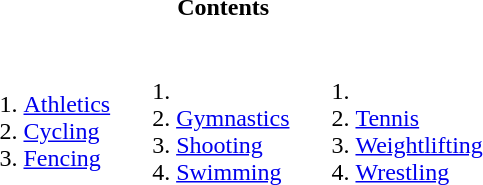<table id="toc" class="toc" summary="Contents">
<tr>
<td style="text-align:center;" colspan=3><strong>Contents</strong></td>
</tr>
<tr>
<td><br><ol><li><a href='#'>Athletics</a></li><li><a href='#'>Cycling</a></li><li><a href='#'>Fencing</a></li></ol></td>
<td valign=top><br><ol><li><li><a href='#'>Gymnastics</a></li><li><a href='#'>Shooting</a></li><li><a href='#'>Swimming</a></li></ol></td>
<td valign=top><br><ol><li><li><a href='#'>Tennis</a></li><li><a href='#'>Weightlifting</a></li><li><a href='#'>Wrestling</a></li></ol></td>
</tr>
</table>
